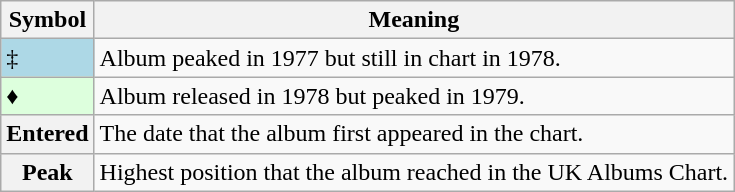<table Class="wikitable">
<tr>
<th>Symbol</th>
<th>Meaning</th>
</tr>
<tr>
<td bgcolor=lightblue>‡</td>
<td>Album peaked in 1977 but still in chart in 1978.</td>
</tr>
<tr>
<td bgcolor=#DDFFDD>♦</td>
<td>Album released in 1978 but peaked in 1979.</td>
</tr>
<tr>
<th>Entered</th>
<td>The date that the album first appeared in the chart.</td>
</tr>
<tr>
<th>Peak</th>
<td>Highest position that the album reached in the UK Albums Chart.</td>
</tr>
</table>
